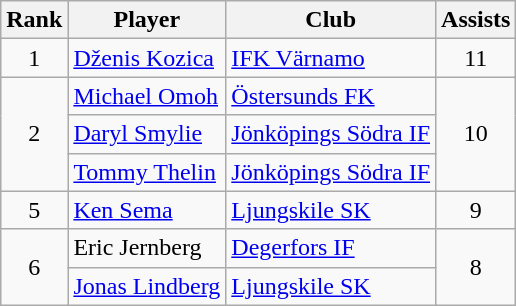<table class="wikitable" style="text-align:center">
<tr>
<th>Rank</th>
<th>Player</th>
<th>Club</th>
<th>Assists</th>
</tr>
<tr>
<td>1</td>
<td align="left"> <a href='#'>Dženis Kozica</a></td>
<td align="left"><a href='#'>IFK Värnamo</a></td>
<td>11</td>
</tr>
<tr>
<td rowspan="3">2</td>
<td align="left"> <a href='#'>Michael Omoh</a></td>
<td align="left"><a href='#'>Östersunds FK</a></td>
<td rowspan="3">10</td>
</tr>
<tr>
<td align="left"> <a href='#'>Daryl Smylie</a></td>
<td align="left"><a href='#'>Jönköpings Södra IF</a></td>
</tr>
<tr>
<td align="left"> <a href='#'>Tommy Thelin</a></td>
<td align="left"><a href='#'>Jönköpings Södra IF</a></td>
</tr>
<tr>
<td>5</td>
<td align="left"> <a href='#'>Ken Sema</a></td>
<td align="left"><a href='#'>Ljungskile SK</a></td>
<td>9</td>
</tr>
<tr>
<td rowspan="2">6</td>
<td align="left"> Eric Jernberg</td>
<td align="left"><a href='#'>Degerfors IF</a></td>
<td rowspan="2">8</td>
</tr>
<tr>
<td align="left"> <a href='#'>Jonas Lindberg</a></td>
<td align="left"><a href='#'>Ljungskile SK</a></td>
</tr>
</table>
